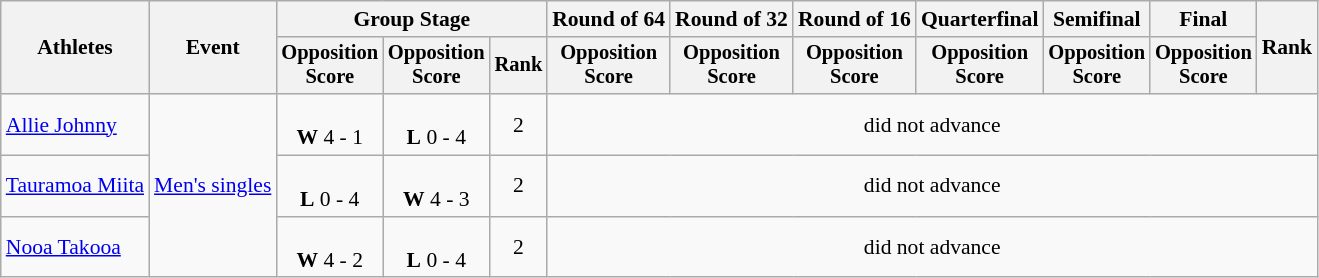<table class="wikitable" style="font-size:90%">
<tr>
<th rowspan=2>Athletes</th>
<th rowspan=2>Event</th>
<th colspan=3>Group Stage</th>
<th>Round of 64</th>
<th>Round of 32</th>
<th>Round of 16</th>
<th>Quarterfinal</th>
<th>Semifinal</th>
<th>Final</th>
<th rowspan=2>Rank</th>
</tr>
<tr style="font-size:95%">
<th>Opposition<br>Score</th>
<th>Opposition<br>Score</th>
<th>Rank</th>
<th>Opposition<br>Score</th>
<th>Opposition<br>Score</th>
<th>Opposition<br>Score</th>
<th>Opposition<br>Score</th>
<th>Opposition<br>Score</th>
<th>Opposition<br>Score</th>
</tr>
<tr align=center>
<td align=left><a href='#'>Allie Johnny</a></td>
<td align=left rowspan=3><a href='#'>Men's singles</a></td>
<td><br><strong>W</strong> 4 - 1</td>
<td><br><strong>L</strong> 0 - 4</td>
<td>2</td>
<td colspan=7>did not advance</td>
</tr>
<tr align=center>
<td align=left><a href='#'>Tauramoa Miita</a></td>
<td><br><strong>L</strong> 0 - 4</td>
<td><br><strong>W</strong> 4 - 3</td>
<td>2</td>
<td colspan=7>did not advance</td>
</tr>
<tr align=center>
<td align=left><a href='#'>Nooa Takooa</a></td>
<td><br><strong>W</strong> 4 - 2</td>
<td><br><strong>L</strong> 0 - 4</td>
<td>2</td>
<td colspan=7>did not advance</td>
</tr>
</table>
